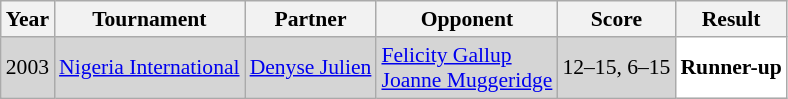<table class="sortable wikitable" style="font-size: 90%;">
<tr>
<th>Year</th>
<th>Tournament</th>
<th>Partner</th>
<th>Opponent</th>
<th>Score</th>
<th>Result</th>
</tr>
<tr style="background:#D5D5D5">
<td align="center">2003</td>
<td align="left"><a href='#'>Nigeria International</a></td>
<td align="left"> <a href='#'>Denyse Julien</a></td>
<td align="left"> <a href='#'>Felicity Gallup</a><br> <a href='#'>Joanne Muggeridge</a></td>
<td align="left">12–15, 6–15</td>
<td style="text-align:left; background:white"> <strong>Runner-up</strong></td>
</tr>
</table>
